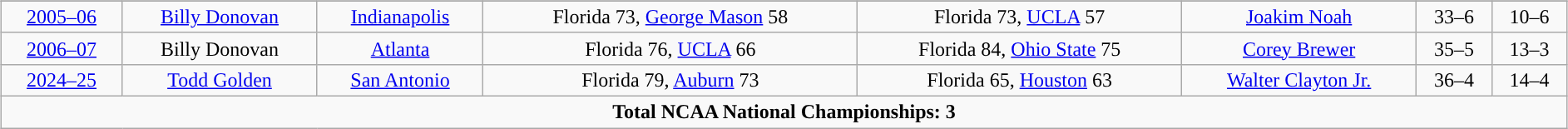<table border="0" style="width:90%;">
<tr>
<td valign="top"><br><table class="wikitable" style="width:111%;">
<tr>
</tr>
<tr style="text-align:center;">
<td><a href='#'>2005–06</a></td>
<td><a href='#'>Billy Donovan</a></td>
<td><a href='#'>Indianapolis</a></td>
<td>Florida 73, <a href='#'>George Mason</a> 58</td>
<td>Florida 73, <a href='#'>UCLA</a> 57</td>
<td><a href='#'>Joakim Noah</a></td>
<td>33–6</td>
<td>10–6</td>
</tr>
<tr style="text-align:center;">
<td><a href='#'>2006–07</a></td>
<td>Billy Donovan</td>
<td><a href='#'>Atlanta</a></td>
<td>Florida 76, <a href='#'>UCLA</a> 66</td>
<td>Florida 84, <a href='#'>Ohio State</a> 75</td>
<td><a href='#'>Corey Brewer</a></td>
<td>35–5</td>
<td>13–3</td>
</tr>
<tr style="text-align:center;">
<td><a href='#'>2024–25</a></td>
<td><a href='#'>Todd Golden</a></td>
<td><a href='#'>San Antonio</a></td>
<td>Florida 79, <a href='#'>Auburn</a> 73</td>
<td>Florida 65, <a href='#'>Houston</a> 63</td>
<td><a href='#'>Walter Clayton Jr.</a></td>
<td>36–4</td>
<td>14–4</td>
</tr>
<tr style="text-align:center; ">
<td colspan="8"><strong>Total NCAA National Championships: 3</strong></td>
</tr>
</table>
</td>
</tr>
</table>
